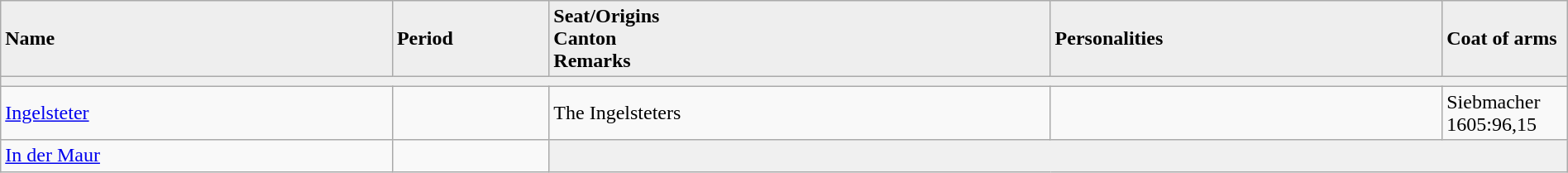<table class="wikitable" width="100%">
<tr>
<td style="background:#EEEEEE;" ! width="25%"><strong>Name</strong></td>
<td style="background:#EEEEEE;" ! width="10%"><strong>Period</strong></td>
<td style="background:#EEEEEE;" ! width="32%"><strong>Seat/Origins <br> Canton <br> Remarks</strong></td>
<td style="background:#EEEEEE;" ! width="25%"><strong>Personalities</strong></td>
<td style="background:#EEEEEE;" ! width="8%"><strong>Coat of arms</strong></td>
</tr>
<tr>
<td colspan="5" align="left" style="background:#f0f0f0;"></td>
</tr>
<tr>
<td><a href='#'>Ingelsteter</a></td>
<td></td>
<td>The Ingelsteters</td>
<td></td>
<td>Siebmacher 1605:96,15</td>
</tr>
<tr>
<td><a href='#'>In der Maur</a></td>
<td></td>
<td colspan="5" align="left" style="background:#f0f0f0;"></td>
</tr>
</table>
